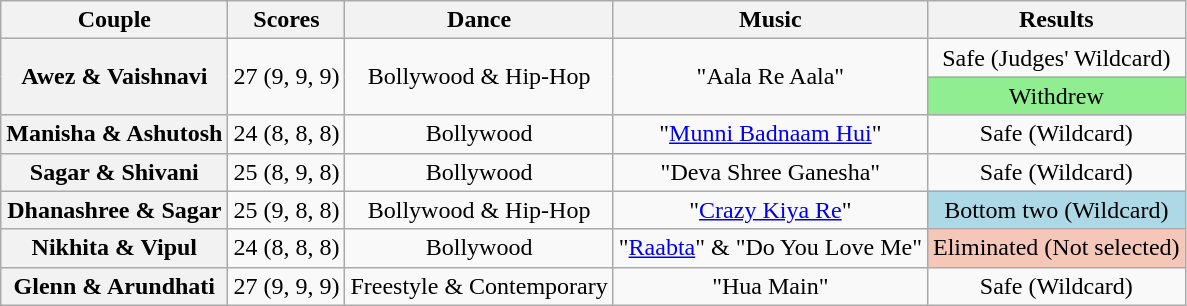<table class="wikitable plainrowheaders sortable" style="text-align:center;">
<tr>
<th class="sortable" scope="col" style="text-align:center">Couple</th>
<th scope="col">Scores</th>
<th class="unsortable" scope="col">Dance</th>
<th scope="col" class="unsortable">Music</th>
<th scope="col" class="unsortable">Results</th>
</tr>
<tr>
<th rowspan="2">Awez & Vaishnavi</th>
<td rowspan="2">27 (9, 9, 9)</td>
<td rowspan="2">Bollywood & Hip-Hop</td>
<td rowspan="2">"Aala Re Aala"</td>
<td>Safe (Judges' Wildcard)</td>
</tr>
<tr>
<td bgcolor="lightgreen">Withdrew</td>
</tr>
<tr>
<th>Manisha & Ashutosh</th>
<td>24 (8, 8, 8)</td>
<td>Bollywood</td>
<td>"<a href='#'>Munni Badnaam Hui</a>"</td>
<td>Safe (Wildcard)</td>
</tr>
<tr>
<th>Sagar & Shivani</th>
<td>25 (8, 9, 8)</td>
<td>Bollywood</td>
<td>"Deva Shree Ganesha"</td>
<td>Safe (Wildcard)</td>
</tr>
<tr>
<th>Dhanashree & Sagar</th>
<td>25 (9, 8, 8)</td>
<td>Bollywood & Hip-Hop</td>
<td>"<a href='#'>Crazy Kiya Re</a>"</td>
<td bgcolor=lightblue>Bottom two (Wildcard)</td>
</tr>
<tr>
<th>Nikhita & Vipul</th>
<td>24 (8, 8, 8)</td>
<td>Bollywood</td>
<td>"<a href='#'>Raabta</a>" & "Do You Love Me"</td>
<td Bgcolor = #f4c7b8>Eliminated (Not selected)</td>
</tr>
<tr>
<th>Glenn & Arundhati</th>
<td>27 (9, 9, 9)</td>
<td>Freestyle & Contemporary</td>
<td>"Hua Main"</td>
<td>Safe (Wildcard)</td>
</tr>
</table>
